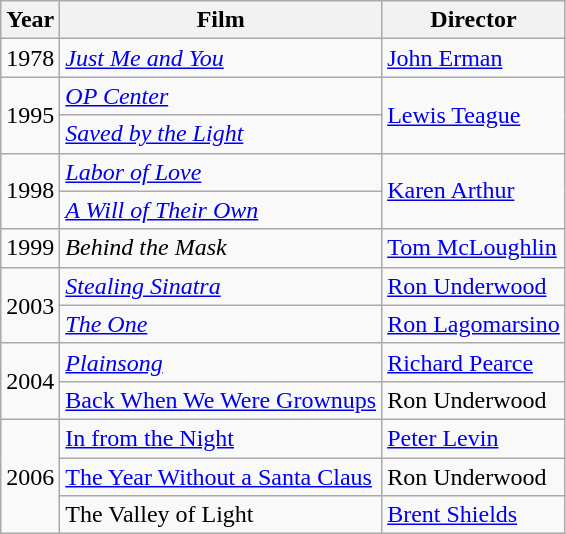<table class="wikitable">
<tr>
<th>Year</th>
<th>Film</th>
<th>Director</th>
</tr>
<tr>
<td>1978</td>
<td><em><a href='#'>Just Me and You</a></em></td>
<td><a href='#'>John Erman</a></td>
</tr>
<tr>
<td rowspan=2>1995</td>
<td><em><a href='#'>OP Center</a></em></td>
<td rowspan=2><a href='#'>Lewis Teague</a></td>
</tr>
<tr>
<td><em><a href='#'>Saved by the Light</a></em></td>
</tr>
<tr>
<td rowspan=2>1998</td>
<td><em><a href='#'>Labor of Love</a></em></td>
<td rowspan=2><a href='#'>Karen Arthur</a></td>
</tr>
<tr>
<td><em><a href='#'>A Will of Their Own</a></em></td>
</tr>
<tr>
<td>1999</td>
<td><em>Behind the Mask</em></td>
<td><a href='#'>Tom McLoughlin</a></td>
</tr>
<tr>
<td rowspan=2>2003</td>
<td><em><a href='#'>Stealing Sinatra</a></em></td>
<td><a href='#'>Ron Underwood</a></td>
</tr>
<tr>
<td><em><a href='#'>The One</a></em></td>
<td><a href='#'>Ron Lagomarsino</a></td>
</tr>
<tr>
<td rowspan=2>2004</td>
<td><em><a href='#'>Plainsong</a></em></td>
<td><a href='#'>Richard Pearce</a><em></td>
</tr>
<tr>
<td></em><a href='#'>Back When We Were Grownups</a><em></td>
<td>Ron Underwood</td>
</tr>
<tr>
<td rowspan=3>2006</td>
<td></em><a href='#'>In from the Night</a><em></td>
<td><a href='#'>Peter Levin</a></td>
</tr>
<tr>
<td></em><a href='#'>The Year Without a Santa Claus</a><em></td>
<td>Ron Underwood</td>
</tr>
<tr>
<td></em>The Valley of Light<em></td>
<td><a href='#'>Brent Shields</a></td>
</tr>
</table>
